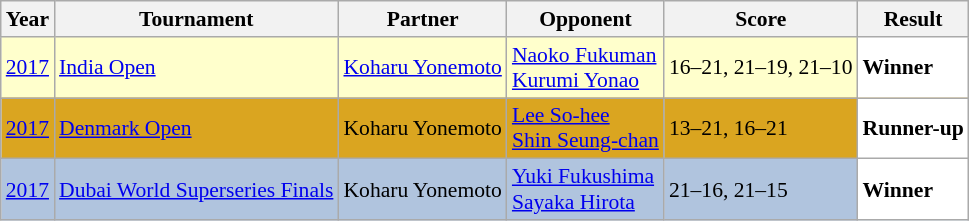<table class="sortable wikitable" style="font-size: 90%;">
<tr>
<th>Year</th>
<th>Tournament</th>
<th>Partner</th>
<th>Opponent</th>
<th>Score</th>
<th>Result</th>
</tr>
<tr style="background:#FFFFCC">
<td align="center"><a href='#'>2017</a></td>
<td align="left"><a href='#'>India Open</a></td>
<td align="left"> <a href='#'>Koharu Yonemoto</a></td>
<td align="left"> <a href='#'>Naoko Fukuman</a> <br>  <a href='#'>Kurumi Yonao</a></td>
<td align="left">16–21, 21–19, 21–10</td>
<td style="text-align:left; background:white"> <strong>Winner</strong></td>
</tr>
<tr style="background:#DAA520">
<td align="center"><a href='#'>2017</a></td>
<td align="left"><a href='#'>Denmark Open</a></td>
<td align="left"> Koharu Yonemoto</td>
<td align="left"> <a href='#'>Lee So-hee</a> <br>  <a href='#'>Shin Seung-chan</a></td>
<td align="left">13–21, 16–21</td>
<td style="text-align:left; background:white"> <strong>Runner-up</strong></td>
</tr>
<tr style="background:#B0C4DE">
<td align="center"><a href='#'>2017</a></td>
<td align="left"><a href='#'>Dubai World Superseries Finals</a></td>
<td align="left"> Koharu Yonemoto</td>
<td align="left"> <a href='#'>Yuki Fukushima</a> <br>  <a href='#'>Sayaka Hirota</a></td>
<td align="left">21–16, 21–15</td>
<td style="text-align:left; background:white"> <strong>Winner</strong></td>
</tr>
</table>
